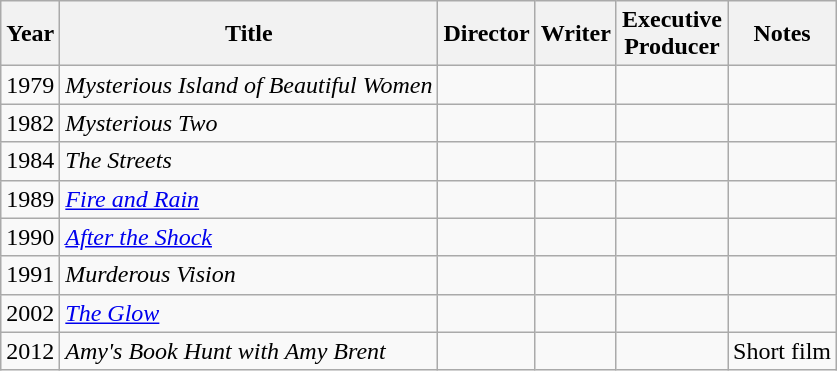<table class="wikitable sortable">
<tr>
<th>Year</th>
<th>Title</th>
<th>Director</th>
<th>Writer</th>
<th>Executive<br>Producer</th>
<th>Notes</th>
</tr>
<tr>
<td>1979</td>
<td><em>Mysterious Island of Beautiful Women</em></td>
<td></td>
<td></td>
<td></td>
<td></td>
</tr>
<tr>
<td>1982</td>
<td><em>Mysterious Two</em></td>
<td></td>
<td></td>
<td></td>
<td></td>
</tr>
<tr>
<td>1984</td>
<td><em>The Streets</em></td>
<td></td>
<td></td>
<td></td>
<td></td>
</tr>
<tr>
<td>1989</td>
<td><em><a href='#'>Fire and Rain</a></em></td>
<td></td>
<td></td>
<td></td>
<td></td>
</tr>
<tr>
<td>1990</td>
<td><em><a href='#'>After the Shock</a></em></td>
<td></td>
<td></td>
<td></td>
<td></td>
</tr>
<tr>
<td>1991</td>
<td><em>Murderous Vision</em></td>
<td></td>
<td></td>
<td></td>
<td></td>
</tr>
<tr>
<td>2002</td>
<td><em><a href='#'>The Glow</a></em></td>
<td></td>
<td></td>
<td></td>
<td></td>
</tr>
<tr>
<td>2012</td>
<td><em>Amy's Book Hunt with Amy Brent</em></td>
<td></td>
<td></td>
<td></td>
<td>Short film</td>
</tr>
</table>
